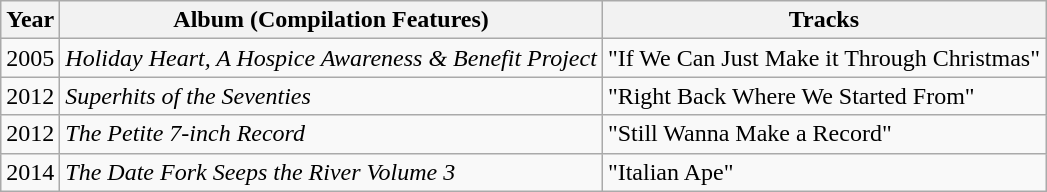<table class="wikitable">
<tr>
<th>Year</th>
<th>Album (Compilation Features)</th>
<th>Tracks</th>
</tr>
<tr>
<td>2005</td>
<td><em>Holiday Heart, A Hospice Awareness & Benefit Project</em></td>
<td>"If We Can Just  Make it Through Christmas"</td>
</tr>
<tr>
<td>2012</td>
<td><em>Superhits of the Seventies</em></td>
<td>"Right Back Where We Started From"</td>
</tr>
<tr>
<td>2012</td>
<td><em>The Petite 7-inch Record</em></td>
<td>"Still Wanna Make a Record"</td>
</tr>
<tr>
<td>2014</td>
<td><em>The Date Fork Seeps the River Volume 3</em></td>
<td>"Italian Ape"</td>
</tr>
</table>
